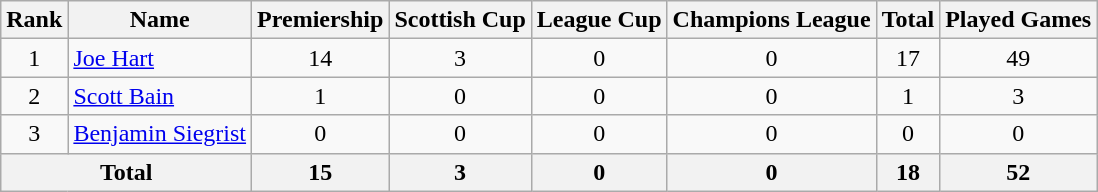<table class="wikitable sortable" style="text-align: center;">
<tr>
<th>Rank</th>
<th>Name</th>
<th>Premiership</th>
<th>Scottish Cup</th>
<th>League Cup</th>
<th>Champions League</th>
<th>Total</th>
<th>Played Games</th>
</tr>
<tr>
<td align=center rowspan=1>1</td>
<td align=left> <a href='#'>Joe Hart</a></td>
<td>14</td>
<td>3</td>
<td>0</td>
<td>0</td>
<td>17</td>
<td>49</td>
</tr>
<tr>
<td align=center rowspan=1>2</td>
<td align=left> <a href='#'>Scott Bain</a></td>
<td>1</td>
<td>0</td>
<td>0</td>
<td>0</td>
<td>1</td>
<td>3</td>
</tr>
<tr>
<td align=center rowspan=1>3</td>
<td align=left> <a href='#'>Benjamin Siegrist</a></td>
<td>0</td>
<td>0</td>
<td>0</td>
<td>0</td>
<td>0</td>
<td>0</td>
</tr>
<tr>
<th colspan=2>Total</th>
<th>15</th>
<th>3</th>
<th>0</th>
<th>0</th>
<th>18</th>
<th>52</th>
</tr>
</table>
